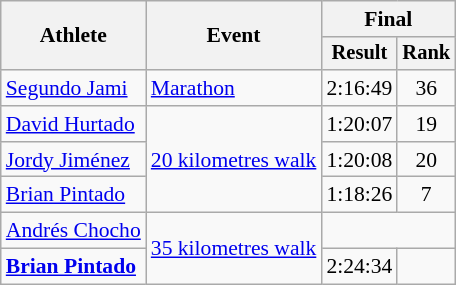<table class="wikitable" style="font-size:90%">
<tr>
<th rowspan="2">Athlete</th>
<th rowspan="2">Event</th>
<th colspan="2">Final</th>
</tr>
<tr style="font-size:95%">
<th>Result</th>
<th>Rank</th>
</tr>
<tr align=center>
<td align=left><a href='#'>Segundo Jami</a></td>
<td align=left><a href='#'>Marathon</a></td>
<td>2:16:49</td>
<td>36</td>
</tr>
<tr align=center>
<td align=left><a href='#'>David Hurtado</a></td>
<td align=left rowspan=3><a href='#'>20 kilometres walk</a></td>
<td>1:20:07</td>
<td>19</td>
</tr>
<tr align=center>
<td align=left><a href='#'>Jordy Jiménez</a></td>
<td>1:20:08 </td>
<td>20</td>
</tr>
<tr align=center>
<td align=left><a href='#'>Brian Pintado</a></td>
<td>1:18:26 </td>
<td>7</td>
</tr>
<tr align=center>
<td align=left><a href='#'>Andrés Chocho</a></td>
<td align=left rowspan=2><a href='#'>35 kilometres walk</a></td>
<td colspan=2></td>
</tr>
<tr align=center>
<td align=left><strong><a href='#'>Brian Pintado</a></strong></td>
<td>2:24:34 </td>
<td></td>
</tr>
</table>
